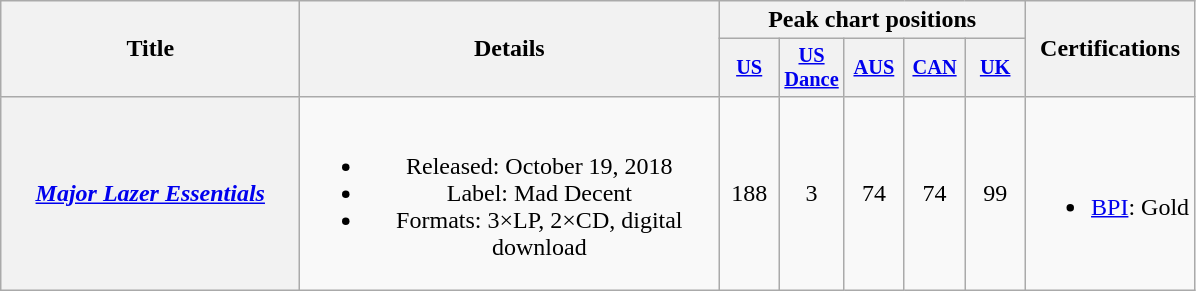<table class="wikitable plainrowheaders" style="text-align:center;">
<tr>
<th scope="col" rowspan="2" style="width:12em;">Title</th>
<th scope="col" rowspan="2" style="width:17em;">Details</th>
<th scope="col" colspan="5">Peak chart positions</th>
<th scope="col" rowspan="2">Certifications</th>
</tr>
<tr>
<th scope="col" style="width:2.5em;font-size:85%;"><a href='#'>US</a><br></th>
<th scope="col" style="width:2.5em;font-size:85%;"><a href='#'>US<br>Dance</a><br></th>
<th scope="col" style="width:2.5em;font-size:85%;"><a href='#'>AUS</a><br></th>
<th scope="col" style="width:2.5em;font-size:85%;"><a href='#'>CAN</a><br></th>
<th scope="col" style="width:2.5em;font-size:85%;"><a href='#'>UK</a><br></th>
</tr>
<tr>
<th scope="row"><em><a href='#'>Major Lazer Essentials</a></em></th>
<td><br><ul><li>Released: October 19, 2018</li><li>Label: Mad Decent</li><li>Formats: 3×LP, 2×CD, digital download</li></ul></td>
<td>188</td>
<td>3</td>
<td>74</td>
<td>74</td>
<td>99</td>
<td><br><ul><li><a href='#'>BPI</a>: Gold</li></ul></td>
</tr>
</table>
